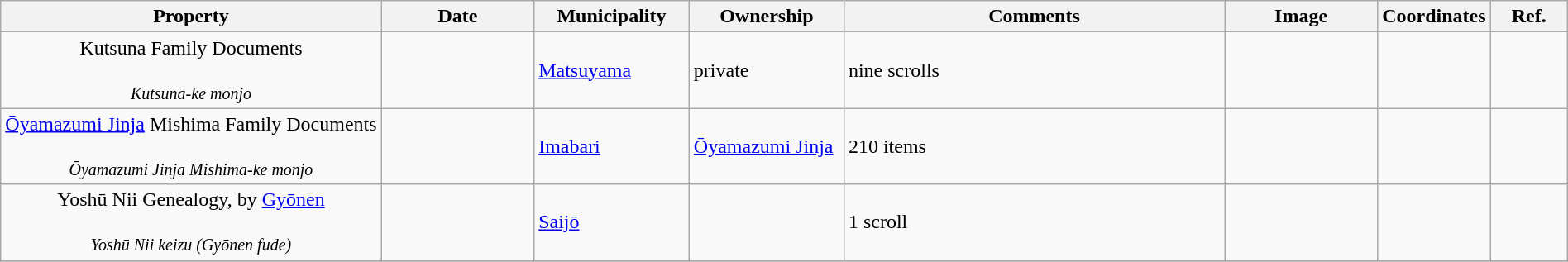<table class="wikitable sortable"  style="width:100%;">
<tr>
<th width="25%" align="left">Property</th>
<th width="10%" align="left" data-sort-type="number">Date</th>
<th width="10%" align="left">Municipality</th>
<th width="10%" align="left">Ownership</th>
<th width="25%" align="left" class="unsortable">Comments</th>
<th width="10%" align="left" class="unsortable">Image</th>
<th width="5%" align="left" class="unsortable">Coordinates</th>
<th width="5%" align="left" class="unsortable">Ref.</th>
</tr>
<tr>
<td align="center">Kutsuna Family Documents<br><br><small><em>Kutsuna-ke monjo</em></small></td>
<td></td>
<td><a href='#'>Matsuyama</a></td>
<td>private</td>
<td>nine scrolls</td>
<td></td>
<td></td>
<td></td>
</tr>
<tr>
<td align="center"><a href='#'>Ōyamazumi Jinja</a> Mishima Family Documents<br><br><small><em>Ōyamazumi Jinja Mishima-ke monjo</em></small></td>
<td></td>
<td><a href='#'>Imabari</a></td>
<td><a href='#'>Ōyamazumi Jinja</a></td>
<td>210 items</td>
<td></td>
<td></td>
<td></td>
</tr>
<tr>
<td align="center">Yoshū Nii Genealogy, by <a href='#'>Gyōnen</a><br><br><small><em>Yoshū Nii keizu (Gyōnen fude)</em></small></td>
<td></td>
<td><a href='#'>Saijō</a></td>
<td></td>
<td>1 scroll</td>
<td></td>
<td></td>
<td></td>
</tr>
<tr>
</tr>
</table>
